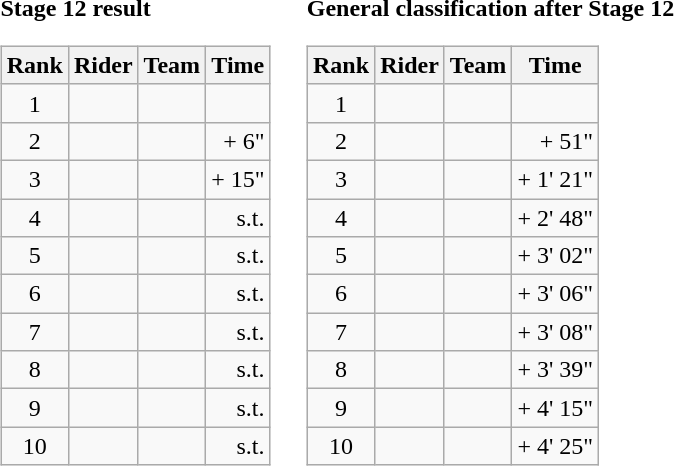<table>
<tr>
<td><strong>Stage 12 result</strong><br><table class="wikitable">
<tr>
<th scope="col">Rank</th>
<th scope="col">Rider</th>
<th scope="col">Team</th>
<th scope="col">Time</th>
</tr>
<tr>
<td style="text-align:center;">1</td>
<td></td>
<td></td>
<td style="text-align:right;"></td>
</tr>
<tr>
<td style="text-align:center;">2</td>
<td></td>
<td></td>
<td style="text-align:right;">+ 6"</td>
</tr>
<tr>
<td style="text-align:center;">3</td>
<td></td>
<td></td>
<td style="text-align:right;">+ 15"</td>
</tr>
<tr>
<td style="text-align:center;">4</td>
<td></td>
<td></td>
<td style="text-align:right;">s.t.</td>
</tr>
<tr>
<td style="text-align:center;">5</td>
<td></td>
<td></td>
<td style="text-align:right;">s.t.</td>
</tr>
<tr>
<td style="text-align:center;">6</td>
<td></td>
<td></td>
<td style="text-align:right;">s.t.</td>
</tr>
<tr>
<td style="text-align:center;">7</td>
<td></td>
<td></td>
<td style="text-align:right;">s.t.</td>
</tr>
<tr>
<td style="text-align:center;">8</td>
<td></td>
<td></td>
<td style="text-align:right;">s.t.</td>
</tr>
<tr>
<td style="text-align:center;">9</td>
<td></td>
<td></td>
<td style="text-align:right;">s.t.</td>
</tr>
<tr>
<td style="text-align:center;">10</td>
<td></td>
<td></td>
<td style="text-align:right;">s.t.</td>
</tr>
</table>
</td>
<td></td>
<td><strong>General classification after Stage 12</strong><br><table class="wikitable">
<tr>
<th scope="col">Rank</th>
<th scope="col">Rider</th>
<th scope="col">Team</th>
<th scope="col">Time</th>
</tr>
<tr>
<td style="text-align:center;">1</td>
<td></td>
<td></td>
<td style="text-align:right;"></td>
</tr>
<tr>
<td style="text-align:center;">2</td>
<td></td>
<td></td>
<td style="text-align:right;">+ 51"</td>
</tr>
<tr>
<td style="text-align:center;">3</td>
<td></td>
<td></td>
<td style="text-align:right;">+ 1' 21"</td>
</tr>
<tr>
<td style="text-align:center;">4</td>
<td></td>
<td></td>
<td style="text-align:right;">+ 2' 48"</td>
</tr>
<tr>
<td style="text-align:center;">5</td>
<td></td>
<td></td>
<td style="text-align:right;">+ 3' 02"</td>
</tr>
<tr>
<td style="text-align:center;">6</td>
<td></td>
<td></td>
<td style="text-align:right;">+ 3' 06"</td>
</tr>
<tr>
<td style="text-align:center;">7</td>
<td></td>
<td></td>
<td style="text-align:right;">+ 3' 08"</td>
</tr>
<tr>
<td style="text-align:center;">8</td>
<td></td>
<td></td>
<td style="text-align:right;">+ 3' 39"</td>
</tr>
<tr>
<td style="text-align:center;">9</td>
<td></td>
<td></td>
<td style="text-align:right;">+ 4' 15"</td>
</tr>
<tr>
<td style="text-align:center;">10</td>
<td></td>
<td></td>
<td style="text-align:right;">+ 4' 25"</td>
</tr>
</table>
</td>
</tr>
</table>
